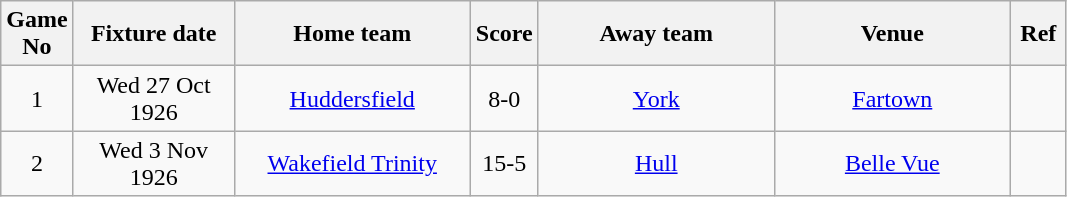<table class="wikitable" style="text-align:center;">
<tr>
<th width=20 abbr="No">Game No</th>
<th width=100 abbr="Date">Fixture date</th>
<th width=150 abbr="Home team">Home team</th>
<th width=20 abbr="Score">Score</th>
<th width=150 abbr="Away team">Away team</th>
<th width=150 abbr="Venue">Venue</th>
<th width=30 abbr="Ref">Ref</th>
</tr>
<tr>
<td>1</td>
<td>Wed 27 Oct 1926</td>
<td><a href='#'>Huddersfield</a></td>
<td>8-0</td>
<td><a href='#'>York</a></td>
<td><a href='#'>Fartown</a></td>
<td></td>
</tr>
<tr>
<td>2</td>
<td>Wed 3 Nov 1926</td>
<td><a href='#'>Wakefield Trinity</a></td>
<td>15-5</td>
<td><a href='#'>Hull</a></td>
<td><a href='#'>Belle Vue</a></td>
<td></td>
</tr>
</table>
